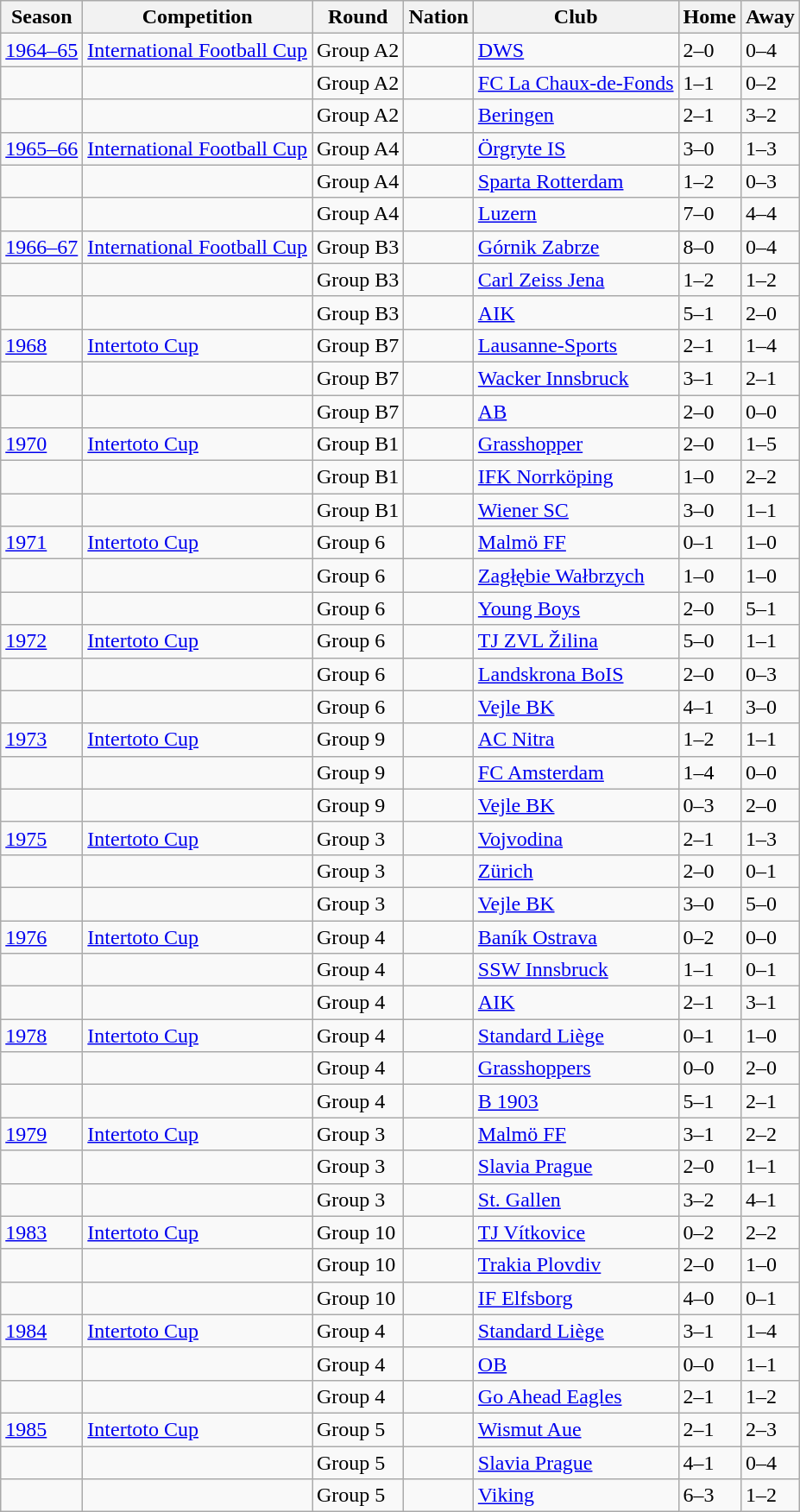<table class="wikitable collapsible collapsed">
<tr>
<th>Season</th>
<th>Competition</th>
<th>Round</th>
<th>Nation</th>
<th>Club</th>
<th>Home</th>
<th>Away</th>
</tr>
<tr>
<td><a href='#'>1964–65</a></td>
<td><a href='#'>International Football Cup</a></td>
<td>Group A2</td>
<td></td>
<td><a href='#'>DWS</a></td>
<td>2–0</td>
<td>0–4</td>
</tr>
<tr>
<td></td>
<td></td>
<td>Group A2</td>
<td></td>
<td><a href='#'>FC La Chaux-de-Fonds</a></td>
<td>1–1</td>
<td>0–2</td>
</tr>
<tr>
<td></td>
<td></td>
<td>Group A2</td>
<td></td>
<td><a href='#'>Beringen</a></td>
<td>2–1</td>
<td>3–2</td>
</tr>
<tr>
<td><a href='#'>1965–66</a></td>
<td><a href='#'>International Football Cup</a></td>
<td>Group A4</td>
<td></td>
<td><a href='#'>Örgryte IS</a></td>
<td>3–0</td>
<td>1–3</td>
</tr>
<tr>
<td></td>
<td></td>
<td>Group A4</td>
<td></td>
<td><a href='#'>Sparta Rotterdam</a></td>
<td>1–2</td>
<td>0–3</td>
</tr>
<tr>
<td></td>
<td></td>
<td>Group A4</td>
<td></td>
<td><a href='#'>Luzern</a></td>
<td>7–0</td>
<td>4–4</td>
</tr>
<tr>
<td><a href='#'>1966–67</a></td>
<td><a href='#'>International Football Cup</a></td>
<td>Group B3</td>
<td></td>
<td><a href='#'>Górnik Zabrze</a></td>
<td>8–0</td>
<td>0–4</td>
</tr>
<tr>
<td></td>
<td></td>
<td>Group B3</td>
<td></td>
<td><a href='#'>Carl Zeiss Jena</a></td>
<td>1–2</td>
<td>1–2</td>
</tr>
<tr>
<td></td>
<td></td>
<td>Group B3</td>
<td></td>
<td><a href='#'>AIK</a></td>
<td>5–1</td>
<td>2–0</td>
</tr>
<tr>
<td><a href='#'>1968</a></td>
<td><a href='#'>Intertoto Cup</a></td>
<td>Group B7</td>
<td></td>
<td><a href='#'>Lausanne-Sports</a></td>
<td>2–1</td>
<td>1–4</td>
</tr>
<tr>
<td></td>
<td></td>
<td>Group B7</td>
<td></td>
<td><a href='#'>Wacker Innsbruck</a></td>
<td>3–1</td>
<td>2–1</td>
</tr>
<tr>
<td></td>
<td></td>
<td>Group B7</td>
<td></td>
<td><a href='#'>AB</a></td>
<td>2–0</td>
<td>0–0</td>
</tr>
<tr>
<td><a href='#'>1970</a></td>
<td><a href='#'>Intertoto Cup</a></td>
<td>Group B1</td>
<td></td>
<td><a href='#'>Grasshopper</a></td>
<td>2–0</td>
<td>1–5</td>
</tr>
<tr>
<td></td>
<td></td>
<td>Group B1</td>
<td></td>
<td><a href='#'>IFK Norrköping</a></td>
<td>1–0</td>
<td>2–2</td>
</tr>
<tr>
<td></td>
<td></td>
<td>Group B1</td>
<td></td>
<td><a href='#'>Wiener SC</a></td>
<td>3–0</td>
<td>1–1</td>
</tr>
<tr>
<td><a href='#'>1971</a></td>
<td><a href='#'>Intertoto Cup</a></td>
<td>Group 6</td>
<td></td>
<td><a href='#'>Malmö FF</a></td>
<td>0–1</td>
<td>1–0</td>
</tr>
<tr>
<td></td>
<td></td>
<td>Group 6</td>
<td></td>
<td><a href='#'>Zagłębie Wałbrzych</a></td>
<td>1–0</td>
<td>1–0</td>
</tr>
<tr>
<td></td>
<td></td>
<td>Group 6</td>
<td></td>
<td><a href='#'>Young Boys</a></td>
<td>2–0</td>
<td>5–1</td>
</tr>
<tr>
<td><a href='#'>1972</a></td>
<td><a href='#'>Intertoto Cup</a></td>
<td>Group 6</td>
<td></td>
<td><a href='#'>TJ ZVL Žilina</a></td>
<td>5–0</td>
<td>1–1</td>
</tr>
<tr>
<td></td>
<td></td>
<td>Group 6</td>
<td></td>
<td><a href='#'>Landskrona BoIS</a></td>
<td>2–0</td>
<td>0–3</td>
</tr>
<tr>
<td></td>
<td></td>
<td>Group 6</td>
<td></td>
<td><a href='#'>Vejle BK</a></td>
<td>4–1</td>
<td>3–0</td>
</tr>
<tr>
<td><a href='#'>1973</a></td>
<td><a href='#'>Intertoto Cup</a></td>
<td>Group 9</td>
<td></td>
<td><a href='#'>AC Nitra</a></td>
<td>1–2</td>
<td>1–1</td>
</tr>
<tr>
<td></td>
<td></td>
<td>Group 9</td>
<td></td>
<td><a href='#'>FC Amsterdam</a></td>
<td>1–4</td>
<td>0–0</td>
</tr>
<tr>
<td></td>
<td></td>
<td>Group 9</td>
<td></td>
<td><a href='#'>Vejle BK</a></td>
<td>0–3</td>
<td>2–0</td>
</tr>
<tr>
<td><a href='#'>1975</a></td>
<td><a href='#'>Intertoto Cup</a></td>
<td>Group 3</td>
<td></td>
<td><a href='#'>Vojvodina</a></td>
<td>2–1</td>
<td>1–3</td>
</tr>
<tr>
<td></td>
<td></td>
<td>Group 3</td>
<td></td>
<td><a href='#'>Zürich</a></td>
<td>2–0</td>
<td>0–1</td>
</tr>
<tr>
<td></td>
<td></td>
<td>Group 3</td>
<td></td>
<td><a href='#'>Vejle BK</a></td>
<td>3–0</td>
<td>5–0</td>
</tr>
<tr>
<td><a href='#'>1976</a></td>
<td><a href='#'>Intertoto Cup</a></td>
<td>Group 4</td>
<td></td>
<td><a href='#'>Baník Ostrava</a></td>
<td>0–2</td>
<td>0–0</td>
</tr>
<tr>
<td></td>
<td></td>
<td>Group 4</td>
<td></td>
<td><a href='#'>SSW Innsbruck</a></td>
<td>1–1</td>
<td>0–1</td>
</tr>
<tr>
<td></td>
<td></td>
<td>Group 4</td>
<td></td>
<td><a href='#'>AIK</a></td>
<td>2–1</td>
<td>3–1</td>
</tr>
<tr>
<td><a href='#'>1978</a></td>
<td><a href='#'>Intertoto Cup</a></td>
<td>Group 4</td>
<td></td>
<td><a href='#'>Standard Liège</a></td>
<td>0–1</td>
<td>1–0</td>
</tr>
<tr>
<td></td>
<td></td>
<td>Group 4</td>
<td></td>
<td><a href='#'>Grasshoppers</a></td>
<td>0–0</td>
<td>2–0</td>
</tr>
<tr>
<td></td>
<td></td>
<td>Group 4</td>
<td></td>
<td><a href='#'>B 1903</a></td>
<td>5–1</td>
<td>2–1</td>
</tr>
<tr>
<td><a href='#'>1979</a></td>
<td><a href='#'>Intertoto Cup</a></td>
<td>Group 3</td>
<td></td>
<td><a href='#'>Malmö FF</a></td>
<td>3–1</td>
<td>2–2</td>
</tr>
<tr>
<td></td>
<td></td>
<td>Group 3</td>
<td></td>
<td><a href='#'>Slavia Prague</a></td>
<td>2–0</td>
<td>1–1</td>
</tr>
<tr>
<td></td>
<td></td>
<td>Group 3</td>
<td></td>
<td><a href='#'>St. Gallen</a></td>
<td>3–2</td>
<td>4–1</td>
</tr>
<tr>
<td><a href='#'>1983</a></td>
<td><a href='#'>Intertoto Cup</a></td>
<td>Group 10</td>
<td></td>
<td><a href='#'>TJ Vítkovice</a></td>
<td>0–2</td>
<td>2–2</td>
</tr>
<tr>
<td></td>
<td></td>
<td>Group 10</td>
<td></td>
<td><a href='#'>Trakia Plovdiv</a></td>
<td>2–0</td>
<td>1–0</td>
</tr>
<tr>
<td></td>
<td></td>
<td>Group 10</td>
<td></td>
<td><a href='#'>IF Elfsborg</a></td>
<td>4–0</td>
<td>0–1</td>
</tr>
<tr>
<td><a href='#'>1984</a></td>
<td><a href='#'>Intertoto Cup</a></td>
<td>Group 4</td>
<td></td>
<td><a href='#'>Standard Liège</a></td>
<td>3–1</td>
<td>1–4</td>
</tr>
<tr>
<td></td>
<td></td>
<td>Group 4</td>
<td></td>
<td><a href='#'>OB</a></td>
<td>0–0</td>
<td>1–1</td>
</tr>
<tr>
<td></td>
<td></td>
<td>Group 4</td>
<td></td>
<td><a href='#'>Go Ahead Eagles</a></td>
<td>2–1</td>
<td>1–2</td>
</tr>
<tr>
<td><a href='#'>1985</a></td>
<td><a href='#'>Intertoto Cup</a></td>
<td>Group 5</td>
<td></td>
<td><a href='#'>Wismut Aue</a></td>
<td>2–1</td>
<td>2–3</td>
</tr>
<tr>
<td></td>
<td></td>
<td>Group 5</td>
<td></td>
<td><a href='#'>Slavia Prague</a></td>
<td>4–1</td>
<td>0–4</td>
</tr>
<tr>
<td></td>
<td></td>
<td>Group 5</td>
<td></td>
<td><a href='#'>Viking</a></td>
<td>6–3</td>
<td>1–2</td>
</tr>
</table>
